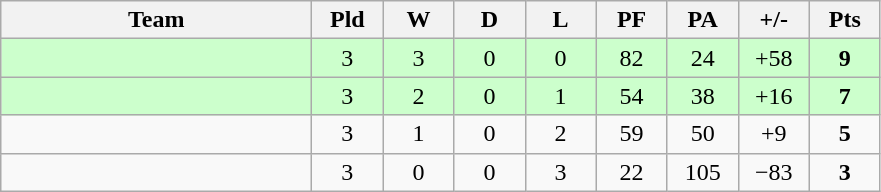<table class="wikitable" style="text-align: center;">
<tr>
<th width="200">Team</th>
<th width="40">Pld</th>
<th width="40">W</th>
<th width="40">D</th>
<th width="40">L</th>
<th width="40">PF</th>
<th width="40">PA</th>
<th width="40">+/-</th>
<th width="40">Pts</th>
</tr>
<tr style="background-color:#ccffcc">
<td style="text-align:left;"></td>
<td>3</td>
<td>3</td>
<td>0</td>
<td>0</td>
<td>82</td>
<td>24</td>
<td>+58</td>
<td><strong>9</strong></td>
</tr>
<tr style="background-color:#ccffcc">
<td style="text-align:left;"></td>
<td>3</td>
<td>2</td>
<td>0</td>
<td>1</td>
<td>54</td>
<td>38</td>
<td>+16</td>
<td><strong>7</strong></td>
</tr>
<tr>
<td style="text-align:left;"></td>
<td>3</td>
<td>1</td>
<td>0</td>
<td>2</td>
<td>59</td>
<td>50</td>
<td>+9</td>
<td><strong>5</strong></td>
</tr>
<tr>
<td style="text-align:left;"></td>
<td>3</td>
<td>0</td>
<td>0</td>
<td>3</td>
<td>22</td>
<td>105</td>
<td>−83</td>
<td><strong>3</strong></td>
</tr>
</table>
